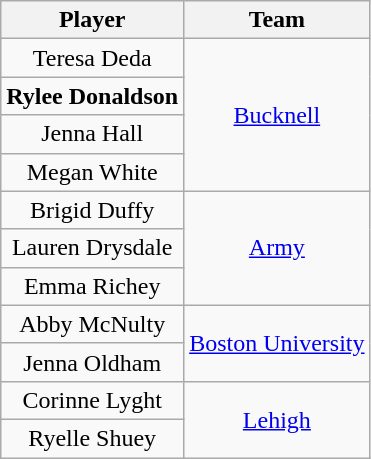<table class="wikitable" style="text-align: center;">
<tr>
<th>Player</th>
<th>Team</th>
</tr>
<tr>
<td>Teresa Deda</td>
<td rowspan=4><a href='#'>Bucknell</a></td>
</tr>
<tr>
<td><strong>Rylee Donaldson</strong></td>
</tr>
<tr>
<td>Jenna Hall</td>
</tr>
<tr>
<td>Megan White</td>
</tr>
<tr>
<td>Brigid Duffy</td>
<td rowspan=3><a href='#'>Army</a></td>
</tr>
<tr>
<td>Lauren Drysdale</td>
</tr>
<tr>
<td>Emma Richey</td>
</tr>
<tr>
<td>Abby McNulty</td>
<td rowspan=2><a href='#'>Boston University</a></td>
</tr>
<tr>
<td>Jenna Oldham</td>
</tr>
<tr>
<td>Corinne Lyght</td>
<td rowspan=2><a href='#'>Lehigh</a></td>
</tr>
<tr>
<td>Ryelle Shuey</td>
</tr>
</table>
